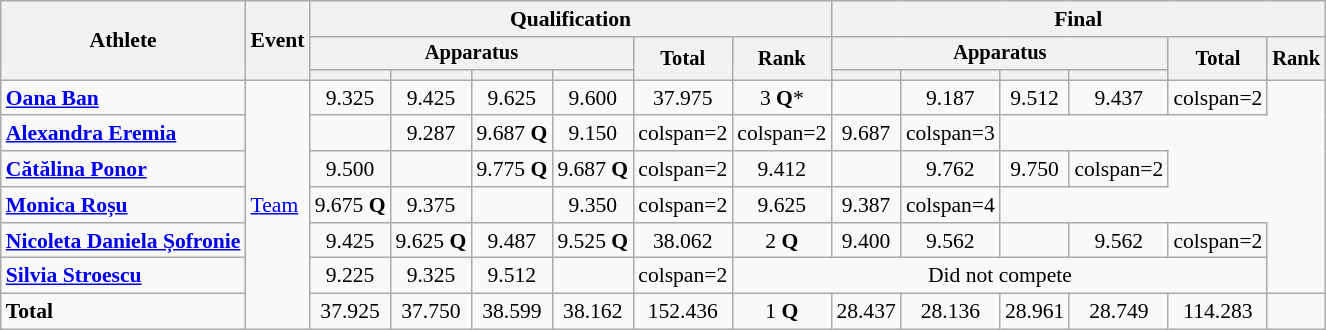<table class="wikitable" style="font-size:90%">
<tr>
<th rowspan=3>Athlete</th>
<th rowspan=3>Event</th>
<th colspan=6>Qualification</th>
<th colspan=6>Final</th>
</tr>
<tr style="font-size:95%">
<th colspan=4>Apparatus</th>
<th rowspan=2>Total</th>
<th rowspan=2>Rank</th>
<th colspan=4>Apparatus</th>
<th rowspan=2>Total</th>
<th rowspan=2>Rank</th>
</tr>
<tr style="font-size:95%">
<th></th>
<th></th>
<th></th>
<th></th>
<th></th>
<th></th>
<th></th>
<th></th>
</tr>
<tr align=center>
<td align=left><strong><a href='#'>Oana Ban</a></strong></td>
<td align=left rowspan=7><a href='#'>Team</a></td>
<td>9.325</td>
<td>9.425</td>
<td>9.625</td>
<td>9.600</td>
<td>37.975</td>
<td>3 <strong>Q</strong>*</td>
<td></td>
<td>9.187</td>
<td>9.512</td>
<td>9.437</td>
<td>colspan=2 </td>
</tr>
<tr align=center>
<td align=left><strong><a href='#'>Alexandra Eremia</a></strong></td>
<td></td>
<td>9.287</td>
<td>9.687 <strong>Q</strong></td>
<td>9.150</td>
<td>colspan=2 </td>
<td>colspan=2 </td>
<td>9.687</td>
<td>colspan=3 </td>
</tr>
<tr align=center>
<td align=left><strong><a href='#'>Cătălina Ponor</a></strong></td>
<td>9.500</td>
<td></td>
<td>9.775 <strong>Q</strong></td>
<td>9.687 <strong>Q</strong></td>
<td>colspan=2 </td>
<td>9.412</td>
<td></td>
<td>9.762</td>
<td>9.750</td>
<td>colspan=2 </td>
</tr>
<tr align=center>
<td align=left><strong><a href='#'>Monica Roșu</a></strong></td>
<td>9.675 <strong>Q</strong></td>
<td>9.375</td>
<td></td>
<td>9.350</td>
<td>colspan=2 </td>
<td>9.625</td>
<td>9.387</td>
<td>colspan=4 </td>
</tr>
<tr align=center>
<td align=left><strong><a href='#'>Nicoleta Daniela Șofronie</a></strong></td>
<td>9.425</td>
<td>9.625 <strong>Q</strong></td>
<td>9.487</td>
<td>9.525 <strong>Q</strong></td>
<td>38.062</td>
<td>2 <strong>Q</strong></td>
<td>9.400</td>
<td>9.562</td>
<td></td>
<td>9.562</td>
<td>colspan=2 </td>
</tr>
<tr align=center>
<td align=left><strong><a href='#'>Silvia Stroescu</a></strong></td>
<td>9.225</td>
<td>9.325</td>
<td>9.512</td>
<td></td>
<td>colspan=2 </td>
<td colspan=6>Did not compete</td>
</tr>
<tr align=center>
<td align=left><strong>Total</strong></td>
<td>37.925</td>
<td>37.750</td>
<td>38.599</td>
<td>38.162</td>
<td>152.436</td>
<td>1 <strong>Q</strong></td>
<td>28.437</td>
<td>28.136</td>
<td>28.961</td>
<td>28.749</td>
<td>114.283</td>
<td></td>
</tr>
</table>
